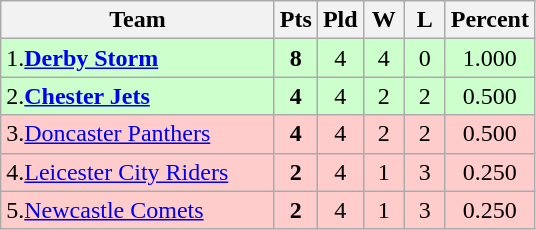<table class="wikitable" style="text-align: center;">
<tr>
<th width="175">Team</th>
<th width="20" abbr="Points">Pts</th>
<th width="20" abbr="Played">Pld</th>
<th width="20" abbr="Won">W</th>
<th width="20" abbr="Lost">L</th>
<th width="20" abbr="Percentage">Percent</th>
</tr>
<tr style="background: #ccffcc;">
<td style="text-align:left;">1.<strong><a href='#'>Derby Storm</a></strong></td>
<td><strong>8</strong></td>
<td>4</td>
<td>4</td>
<td>0</td>
<td>1.000</td>
</tr>
<tr style="background: #ccffcc;">
<td style="text-align:left;">2.<strong><a href='#'>Chester Jets</a></strong></td>
<td><strong>4</strong></td>
<td>4</td>
<td>2</td>
<td>2</td>
<td>0.500</td>
</tr>
<tr style="background: #ffcccc;">
<td style="text-align:left;">3.<a href='#'>Doncaster Panthers</a></td>
<td><strong>4</strong></td>
<td>4</td>
<td>2</td>
<td>2</td>
<td>0.500</td>
</tr>
<tr style="background: #ffcccc;">
<td style="text-align:left;">4.<a href='#'>Leicester City Riders</a></td>
<td><strong>2</strong></td>
<td>4</td>
<td>1</td>
<td>3</td>
<td>0.250</td>
</tr>
<tr style="background: #ffcccc;">
<td style="text-align:left;">5.<a href='#'>Newcastle Comets</a></td>
<td><strong>2</strong></td>
<td>4</td>
<td>1</td>
<td>3</td>
<td>0.250</td>
</tr>
</table>
